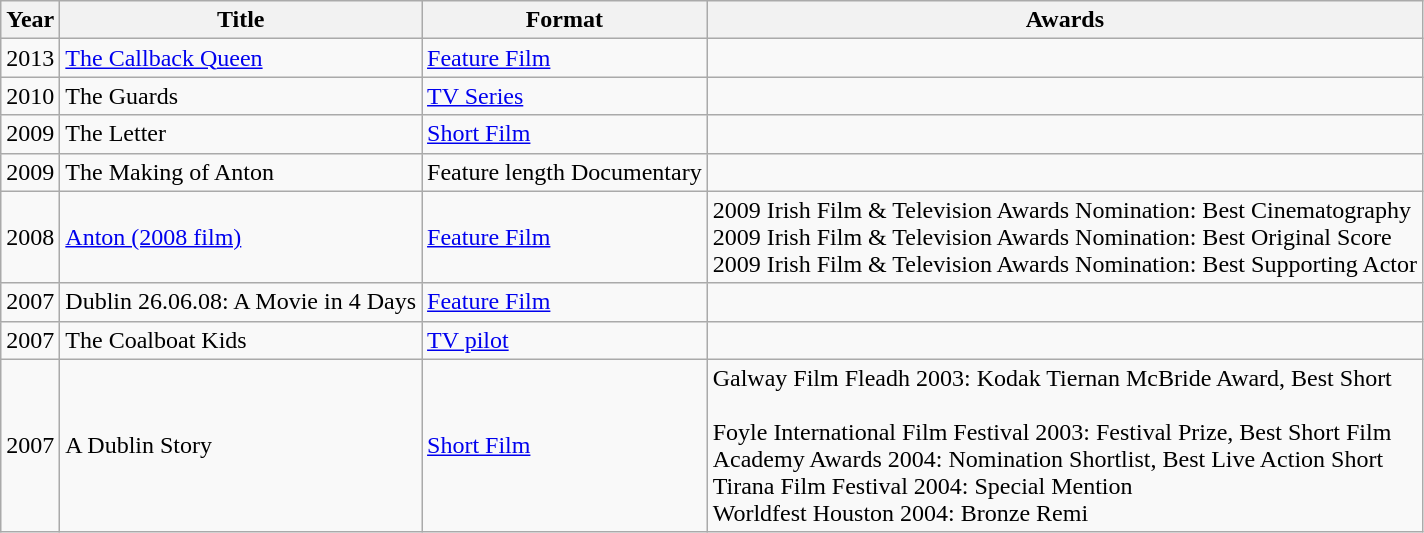<table class="wikitable">
<tr>
<th>Year</th>
<th>Title</th>
<th>Format</th>
<th>Awards</th>
</tr>
<tr>
<td>2013</td>
<td><a href='#'>The Callback Queen</a></td>
<td><a href='#'>Feature Film</a></td>
<td></td>
</tr>
<tr>
<td>2010</td>
<td>The Guards</td>
<td><a href='#'>TV Series</a></td>
<td></td>
</tr>
<tr>
<td>2009</td>
<td>The Letter</td>
<td><a href='#'>Short Film</a></td>
<td></td>
</tr>
<tr>
<td>2009</td>
<td>The Making of Anton</td>
<td>Feature length Documentary</td>
<td></td>
</tr>
<tr>
<td>2008</td>
<td><a href='#'>Anton (2008 film)</a></td>
<td><a href='#'>Feature Film</a></td>
<td>2009 Irish Film & Television Awards Nomination: Best Cinematography<br>2009 Irish Film & Television Awards Nomination: Best Original Score<br>2009 Irish Film & Television Awards Nomination: Best Supporting Actor</td>
</tr>
<tr>
<td>2007</td>
<td>Dublin 26.06.08: A Movie in 4 Days</td>
<td><a href='#'>Feature Film</a></td>
<td></td>
</tr>
<tr>
<td>2007</td>
<td>The Coalboat Kids</td>
<td><a href='#'>TV pilot</a></td>
<td></td>
</tr>
<tr>
<td>2007</td>
<td>A Dublin Story</td>
<td><a href='#'>Short Film</a></td>
<td>Galway Film Fleadh 2003: Kodak Tiernan McBride Award, Best Short<br><br>Foyle International Film Festival 2003: Festival Prize, Best Short Film<br>
Academy Awards 2004: Nomination Shortlist, Best Live Action Short<br>
Tirana Film Festival 2004: Special Mention<br>
Worldfest Houston 2004: Bronze Remi</td>
</tr>
</table>
